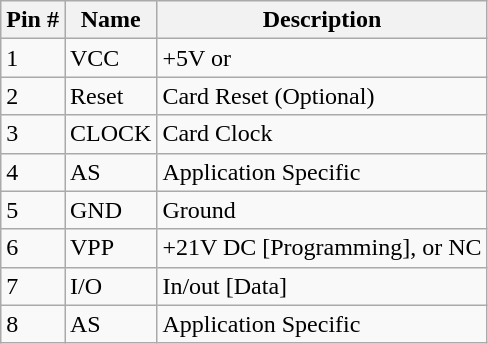<table class="wikitable">
<tr>
<th>Pin #</th>
<th>Name</th>
<th>Description</th>
</tr>
<tr>
<td>1</td>
<td>VCC</td>
<td>+5V or </td>
</tr>
<tr>
<td>2</td>
<td>Reset</td>
<td>Card Reset (Optional)</td>
</tr>
<tr>
<td>3</td>
<td>CLOCK</td>
<td>Card Clock</td>
</tr>
<tr>
<td>4</td>
<td>AS</td>
<td>Application Specific</td>
</tr>
<tr>
<td>5</td>
<td>GND</td>
<td>Ground</td>
</tr>
<tr>
<td>6</td>
<td>VPP</td>
<td>+21V DC [Programming], or NC</td>
</tr>
<tr>
<td>7</td>
<td>I/O</td>
<td>In/out [Data]</td>
</tr>
<tr>
<td>8</td>
<td>AS</td>
<td>Application Specific</td>
</tr>
</table>
